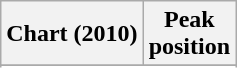<table class="wikitable sortable">
<tr>
<th>Chart (2010)</th>
<th>Peak<br>position</th>
</tr>
<tr>
</tr>
<tr>
</tr>
<tr>
</tr>
</table>
